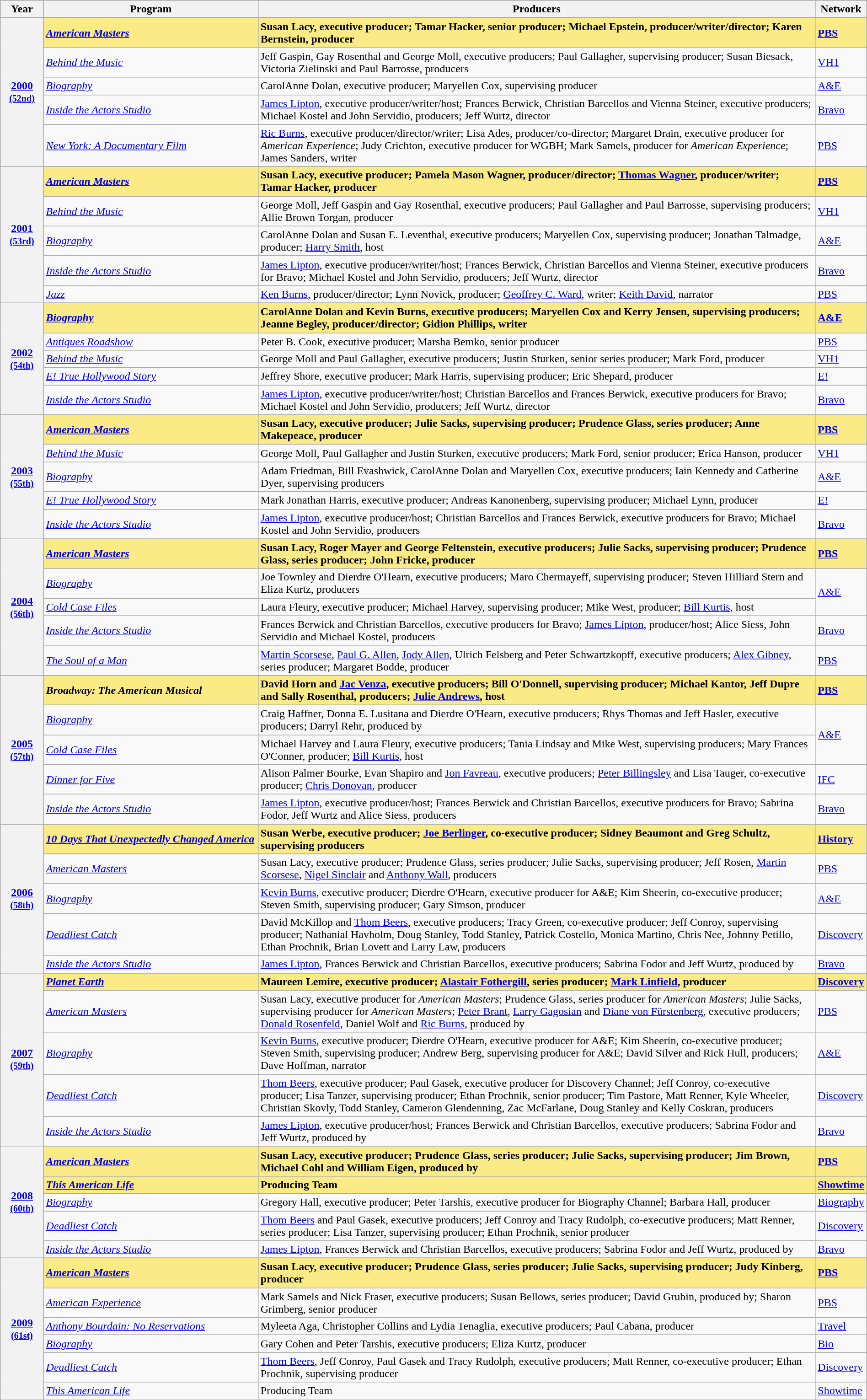<table class="wikitable" style="width:100%">
<tr bgcolor="#bebebe">
<th width="5%">Year</th>
<th width="25%">Program</th>
<th width="65%">Producers</th>
<th width="5%">Network</th>
</tr>
<tr>
<th rowspan="6" style="text-align:center"><a href='#'>2000</a><br><small><a href='#'>(52nd)</a></small><br></th>
</tr>
<tr style="background:#FAEB86">
<td><strong><em><a href='#'>American Masters</a></em></strong></td>
<td><strong>Susan Lacy, executive producer; Tamar Hacker, senior producer; Michael Epstein, producer/writer/director; Karen Bernstein, producer</strong></td>
<td><strong><a href='#'>PBS</a></strong></td>
</tr>
<tr>
<td><em><a href='#'>Behind the Music</a></em></td>
<td>Jeff Gaspin, Gay Rosenthal and George Moll, executive producers; Paul Gallagher, supervising producer; Susan Biesack, Victoria Zielinski and Paul Barrosse, producers</td>
<td><a href='#'>VH1</a></td>
</tr>
<tr>
<td><em><a href='#'>Biography</a></em></td>
<td>CarolAnne Dolan, executive producer; Maryellen Cox, supervising producer</td>
<td><a href='#'>A&E</a></td>
</tr>
<tr>
<td><em><a href='#'>Inside the Actors Studio</a></em></td>
<td><a href='#'>James Lipton</a>, executive producer/writer/host; Frances Berwick, Christian Barcellos and Vienna Steiner, executive producers; Michael Kostel and John Servidio, producers; Jeff Wurtz, director</td>
<td><a href='#'>Bravo</a></td>
</tr>
<tr>
<td><em><a href='#'>New York: A Documentary Film</a></em></td>
<td><a href='#'>Ric Burns</a>, executive producer/director/writer; Lisa Ades, producer/co-director; Margaret Drain, executive producer for <em>American Experience</em>; Judy Crichton, executive producer for WGBH; Mark Samels, producer for <em>American Experience</em>; James Sanders, writer</td>
<td><a href='#'>PBS</a></td>
</tr>
<tr>
<th rowspan="6" style="text-align:center"><a href='#'>2001</a><br><small><a href='#'>(53rd)</a></small><br></th>
</tr>
<tr style="background:#FAEB86">
<td><strong><em><a href='#'>American Masters</a></em></strong></td>
<td><strong>Susan Lacy, executive producer; Pamela Mason Wagner, producer/director; <a href='#'>Thomas Wagner</a>, producer/writer; Tamar Hacker, producer</strong></td>
<td><strong><a href='#'>PBS</a></strong></td>
</tr>
<tr>
<td><em><a href='#'>Behind the Music</a></em></td>
<td>George Moll, Jeff Gaspin and Gay Rosenthal, executive producers; Paul Gallagher and Paul Barrosse, supervising producers; Allie Brown Torgan, producer</td>
<td><a href='#'>VH1</a></td>
</tr>
<tr>
<td><em><a href='#'>Biography</a></em></td>
<td>CarolAnne Dolan and Susan E. Leventhal, executive producers; Maryellen Cox, supervising producer; Jonathan Talmadge, producer; <a href='#'>Harry Smith</a>, host</td>
<td><a href='#'>A&E</a></td>
</tr>
<tr>
<td><em><a href='#'>Inside the Actors Studio</a></em></td>
<td><a href='#'>James Lipton</a>, executive producer/writer/host; Frances Berwick, Christian Barcellos and Vienna Steiner, executive producers for Bravo; Michael Kostel and John Servidio, producers; Jeff Wurtz, director</td>
<td><a href='#'>Bravo</a></td>
</tr>
<tr>
<td><em><a href='#'>Jazz</a></em></td>
<td><a href='#'>Ken Burns</a>, producer/director; Lynn Novick, producer; <a href='#'>Geoffrey C. Ward</a>, writer; <a href='#'>Keith David</a>, narrator</td>
<td><a href='#'>PBS</a></td>
</tr>
<tr>
<th rowspan="6" style="text-align:center"><a href='#'>2002</a><br><small><a href='#'>(54th)</a></small><br></th>
</tr>
<tr style="background:#FAEB86">
<td><em><a href='#'><strong>Biography</strong></a></em></td>
<td><strong>CarolAnne Dolan and Kevin Burns, executive producers; Maryellen Cox and Kerry Jensen, supervising producers; Jeanne Begley, producer/director; Gidion Phillips, writer</strong></td>
<td><a href='#'><strong>A&E</strong></a></td>
</tr>
<tr>
<td><em><a href='#'>Antiques Roadshow</a></em></td>
<td>Peter B. Cook, executive producer; Marsha Bemko, senior producer</td>
<td><a href='#'>PBS</a></td>
</tr>
<tr>
<td><em><a href='#'>Behind the Music</a></em></td>
<td>George Moll and Paul Gallagher, executive producers; Justin Sturken, senior series producer; Mark Ford, producer</td>
<td><a href='#'>VH1</a></td>
</tr>
<tr>
<td><em><a href='#'>E! True Hollywood Story</a></em></td>
<td>Jeffrey Shore, executive producer; Mark Harris, supervising producer; Eric Shepard, producer</td>
<td><a href='#'>E!</a></td>
</tr>
<tr>
<td><em><a href='#'>Inside the Actors Studio</a></em></td>
<td><a href='#'>James Lipton</a>, executive producer/writer/host; Christian Barcellos and Frances Berwick, executive producers for Bravo; Michael Kostel and John Servidio, producers; Jeff Wurtz, director</td>
<td><a href='#'>Bravo</a></td>
</tr>
<tr>
<th rowspan="6" style="text-align:center"><a href='#'>2003</a><br><small><a href='#'>(55th)</a></small><br></th>
</tr>
<tr style="background:#FAEB86">
<td><strong><em><a href='#'>American Masters</a></em></strong></td>
<td><strong>Susan Lacy, executive producer; Julie Sacks, supervising producer; Prudence Glass, series producer; Anne Makepeace, producer</strong></td>
<td><strong><a href='#'>PBS</a></strong></td>
</tr>
<tr>
<td><em><a href='#'>Behind the Music</a></em></td>
<td>George Moll, Paul Gallagher and Justin Sturken, executive producers; Mark Ford, senior producer; Erica Hanson, producer</td>
<td><a href='#'>VH1</a></td>
</tr>
<tr>
<td><em><a href='#'>Biography</a></em></td>
<td>Adam Friedman, Bill Evashwick, CarolAnne Dolan and Maryellen Cox, executive producers; Iain Kennedy and Catherine Dyer, supervising producers</td>
<td><a href='#'>A&E</a></td>
</tr>
<tr>
<td><em><a href='#'>E! True Hollywood Story</a></em></td>
<td>Mark Jonathan Harris, executive producer; Andreas Kanonenberg, supervising producer; Michael Lynn, producer</td>
<td><a href='#'>E!</a></td>
</tr>
<tr>
<td><em><a href='#'>Inside the Actors Studio</a></em></td>
<td><a href='#'>James Lipton</a>, executive producer/host; Christian Barcellos and Frances Berwick, executive producers for Bravo; Michael Kostel and John Servidio, producers</td>
<td><a href='#'>Bravo</a></td>
</tr>
<tr>
<th rowspan="6" style="text-align:center"><a href='#'>2004</a><br><small><a href='#'>(56th)</a></small><br></th>
</tr>
<tr style="background:#FAEB86">
<td><strong><em><a href='#'>American Masters</a></em></strong></td>
<td><strong>Susan Lacy, Roger Mayer and George Feltenstein, executive producers; Julie Sacks, supervising producer; Prudence Glass, series producer; John Fricke, producer</strong></td>
<td><strong><a href='#'>PBS</a></strong></td>
</tr>
<tr>
<td><em><a href='#'>Biography</a></em></td>
<td>Joe Townley and Dierdre O'Hearn, executive producers; Maro Chermayeff, supervising producer; Steven Hilliard Stern and Eliza Kurtz, producers</td>
<td rowspan=2><a href='#'>A&E</a></td>
</tr>
<tr>
<td><em><a href='#'>Cold Case Files</a></em></td>
<td>Laura Fleury, executive producer; Michael Harvey, supervising producer; Mike West, producer; <a href='#'>Bill Kurtis</a>, host</td>
</tr>
<tr>
<td><em><a href='#'>Inside the Actors Studio</a></em></td>
<td>Frances Berwick and Christian Barcellos, executive producers for Bravo; <a href='#'>James Lipton</a>, producer/host; Alice Siess, John Servidio and Michael Kostel, producers</td>
<td><a href='#'>Bravo</a></td>
</tr>
<tr>
<td><em><a href='#'>The Soul of a Man</a></em></td>
<td><a href='#'>Martin Scorsese</a>, <a href='#'>Paul G. Allen</a>, <a href='#'>Jody Allen</a>, Ulrich Felsberg and Peter Schwartzkopff, executive producers; <a href='#'>Alex Gibney</a>, series producer; Margaret Bodde, producer</td>
<td><a href='#'>PBS</a></td>
</tr>
<tr>
<th rowspan="6" style="text-align:center"><a href='#'>2005</a><br><small><a href='#'>(57th)</a></small><br></th>
</tr>
<tr style="background:#FAEB86">
<td><strong><em>Broadway: The American Musical</em></strong></td>
<td><strong>David Horn and <a href='#'>Jac Venza</a>, executive producers; Bill O'Donnell, supervising producer; Michael Kantor, Jeff Dupre and Sally Rosenthal, producers; <a href='#'>Julie Andrews</a>, host</strong></td>
<td><strong><a href='#'>PBS</a></strong></td>
</tr>
<tr>
<td><em><a href='#'>Biography</a></em></td>
<td>Craig Haffner, Donna E. Lusitana and Dierdre O'Hearn, executive producers; Rhys Thomas and Jeff Hasler, executive producers; Darryl Rehr, produced by</td>
<td rowspan=2><a href='#'>A&E</a></td>
</tr>
<tr>
<td><em><a href='#'>Cold Case Files</a></em></td>
<td>Michael Harvey and Laura Fleury, executive producers; Tania Lindsay and Mike West, supervising producers; Mary Frances O'Conner, producer; <a href='#'>Bill Kurtis</a>, host</td>
</tr>
<tr>
<td><em><a href='#'>Dinner for Five</a></em></td>
<td>Alison Palmer Bourke, Evan Shapiro and <a href='#'>Jon Favreau</a>, executive producers; <a href='#'>Peter Billingsley</a> and Lisa Tauger, co-executive producer; <a href='#'>Chris Donovan</a>, producer</td>
<td><a href='#'>IFC</a></td>
</tr>
<tr>
<td><em><a href='#'>Inside the Actors Studio</a></em></td>
<td><a href='#'>James Lipton</a>, executive producer/host; Frances Berwick and Christian Barcellos, executive producers for Bravo; Sabrina Fodor, Jeff Wurtz and Alice Siess, producers</td>
<td><a href='#'>Bravo</a></td>
</tr>
<tr>
<th rowspan="6" style="text-align:center"><a href='#'>2006</a><br><small><a href='#'>(58th)</a></small><br></th>
</tr>
<tr style="background:#FAEB86">
<td><strong><em><a href='#'>10 Days That Unexpectedly Changed America</a></em></strong></td>
<td><strong>Susan Werbe, executive producer; <a href='#'>Joe Berlinger</a>, co-executive producer; Sidney Beaumont and Greg Schultz, supervising producers</strong></td>
<td><a href='#'><strong>History</strong></a></td>
</tr>
<tr>
<td><em><a href='#'>American Masters</a></em></td>
<td>Susan Lacy, executive producer; Prudence Glass, series producer; Julie Sacks, supervising producer; Jeff Rosen, <a href='#'>Martin Scorsese</a>, <a href='#'>Nigel Sinclair</a> and <a href='#'>Anthony Wall</a>, producers</td>
<td><a href='#'>PBS</a></td>
</tr>
<tr>
<td><em><a href='#'>Biography</a></em></td>
<td><a href='#'>Kevin Burns</a>, executive producer; Dierdre O'Hearn, executive producer for A&E; Kim Sheerin, co-executive producer; Steven Smith, supervising producer; Gary Simson, producer</td>
<td><a href='#'>A&E</a></td>
</tr>
<tr>
<td><em><a href='#'>Deadliest Catch</a></em></td>
<td>David McKillop and <a href='#'>Thom Beers</a>, executive producers; Tracy Green, co-executive producer; Jeff Conroy, supervising producer; Nathanial Havholm, Doug Stanley, Todd Stanley, Patrick Costello, Monica Martino, Chris Nee, Johnny Petillo, Ethan Prochnik, Brian Lovett and Larry Law, producers</td>
<td><a href='#'>Discovery</a></td>
</tr>
<tr>
<td><em><a href='#'>Inside the Actors Studio</a></em></td>
<td><a href='#'>James Lipton</a>, Frances Berwick and Christian Barcellos, executive producers; Sabrina Fodor and Jeff Wurtz, produced by</td>
<td><a href='#'>Bravo</a></td>
</tr>
<tr>
<th rowspan="6" style="text-align:center"><a href='#'>2007</a><br><small><a href='#'>(59th)</a></small><br></th>
</tr>
<tr style="background:#FAEB86">
<td><em><a href='#'><strong>Planet Earth</strong></a></em></td>
<td><strong>Maureen Lemire, executive producer; <a href='#'>Alastair Fothergill</a>, series producer; <a href='#'>Mark Linfield</a>, producer</strong></td>
<td><a href='#'><strong>Discovery</strong></a></td>
</tr>
<tr>
<td><em><a href='#'>American Masters</a></em></td>
<td>Susan Lacy, executive producer for <em>American Masters</em>; Prudence Glass, series producer for <em>American Masters</em>; Julie Sacks, supervising producer for <em>American Masters</em>; <a href='#'>Peter Brant</a>, <a href='#'>Larry Gagosian</a> and <a href='#'>Diane von Fürstenberg</a>, executive producers; <a href='#'>Donald Rosenfeld</a>, Daniel Wolf and <a href='#'>Ric Burns</a>, produced by</td>
<td><a href='#'>PBS</a></td>
</tr>
<tr>
<td><em><a href='#'>Biography</a></em></td>
<td><a href='#'>Kevin Burns</a>, executive producer; Dierdre O'Hearn, executive producer for A&E; Kim Sheerin, co-executive producer; Steven Smith, supervising producer; Andrew Berg, supervising producer for A&E; David Silver and Rick Hull, producers; Dave Hoffman, narrator</td>
<td><a href='#'>A&E</a></td>
</tr>
<tr>
<td><em><a href='#'>Deadliest Catch</a></em></td>
<td><a href='#'>Thom Beers</a>, executive producer; Paul Gasek, executive producer for Discovery Channel; Jeff Conroy, co-executive producer; Lisa Tanzer, supervising producer; Ethan Prochnik, senior producer; Tim Pastore, Matt Renner, Kyle Wheeler, Christian Skovly, Todd Stanley, Cameron Glendenning, Zac McFarlane, Doug Stanley and Kelly Coskran, producers</td>
<td><a href='#'>Discovery</a></td>
</tr>
<tr>
<td><em><a href='#'>Inside the Actors Studio</a></em></td>
<td><a href='#'>James Lipton</a>, executive producer/host; Frances Berwick and Christian Barcellos, executive producers; Sabrina Fodor and Jeff Wurtz, produced by</td>
<td><a href='#'>Bravo</a></td>
</tr>
<tr>
<th rowspan="6" style="text-align:center"><a href='#'>2008</a><br><small><a href='#'>(60th)</a></small><br></th>
</tr>
<tr style="background:#FAEB86">
<td><strong><em><a href='#'>American Masters</a></em></strong></td>
<td><strong>Susan Lacy, executive producer; Prudence Glass, series producer; Julie Sacks, supervising producer; Jim Brown, Michael Cohl and William Eigen, produced by</strong></td>
<td><strong><a href='#'>PBS</a></strong></td>
</tr>
<tr style="background:#FAEB86">
<td><em><a href='#'><strong>This American Life</strong></a></em></td>
<td><strong>Producing Team</strong></td>
<td><a href='#'><strong>Showtime</strong></a></td>
</tr>
<tr>
<td><em><a href='#'>Biography</a></em></td>
<td>Gregory Hall, executive producer; Peter Tarshis, executive producer for Biography Channel; Barbara Hall, producer</td>
<td><a href='#'>Biography</a></td>
</tr>
<tr>
<td><em><a href='#'>Deadliest Catch</a></em></td>
<td><a href='#'>Thom Beers</a> and Paul Gasek, executive producers; Jeff Conroy and Tracy Rudolph, co-executive producers; Matt Renner, series producer; Lisa Tanzer, supervising producer; Ethan Prochnik, senior producer</td>
<td><a href='#'>Discovery</a></td>
</tr>
<tr>
<td><em><a href='#'>Inside the Actors Studio</a></em></td>
<td><a href='#'>James Lipton</a>, Frances Berwick and Christian Barcellos, executive producers; Sabrina Fodor and Jeff Wurtz, produced by</td>
<td><a href='#'>Bravo</a></td>
</tr>
<tr>
<th rowspan="7" style="text-align:center"><a href='#'>2009</a><br><small><a href='#'>(61st)</a></small><br></th>
</tr>
<tr style="background:#FAEB86">
<td><strong><em><a href='#'>American Masters</a></em></strong></td>
<td><strong>Susan Lacy, executive producer; Prudence Glass, series producer; Julie Sacks, supervising producer; Judy Kinberg, producer</strong></td>
<td><strong><a href='#'>PBS</a></strong></td>
</tr>
<tr>
<td><em><a href='#'>American Experience</a></em></td>
<td>Mark Samels and Nick Fraser, executive producers; Susan Bellows, series producer; David Grubin, produced by; Sharon Grimberg, senior producer</td>
<td><a href='#'>PBS</a></td>
</tr>
<tr>
<td><em><a href='#'>Anthony Bourdain: No Reservations</a></em></td>
<td>Myleeta Aga, Christopher Collins and Lydia Tenaglia, executive producers; Paul Cabana, producer</td>
<td><a href='#'>Travel</a></td>
</tr>
<tr>
<td><em><a href='#'>Biography</a></em></td>
<td>Gary Cohen and Peter Tarshis, executive producers; Eliza Kurtz, producer</td>
<td><a href='#'>Bio</a></td>
</tr>
<tr>
<td><em><a href='#'>Deadliest Catch</a></em></td>
<td><a href='#'>Thom Beers</a>, Jeff Conroy, Paul Gasek and Tracy Rudolph, executive producers; Matt Renner, co-executive producer; Ethan Prochnik, supervising producer</td>
<td><a href='#'>Discovery</a></td>
</tr>
<tr>
<td><em><a href='#'>This American Life</a></em></td>
<td>Producing Team</td>
<td><a href='#'>Showtime</a></td>
</tr>
</table>
